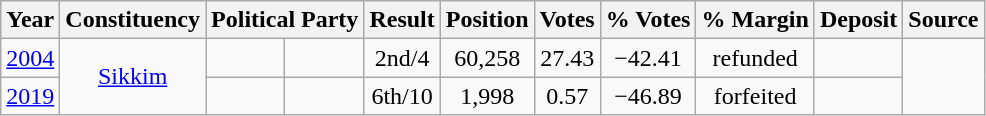<table class="wikitable" style="text-align:center;">
<tr>
<th>Year</th>
<th>Constituency</th>
<th colspan=2>Political Party</th>
<th>Result</th>
<th>Position</th>
<th>Votes</th>
<th>% Votes</th>
<th>% Margin</th>
<th>Deposit</th>
<th>Source</th>
</tr>
<tr>
<td><a href='#'>2004</a></td>
<td rowspan=2><a href='#'>Sikkim</a></td>
<td></td>
<td></td>
<td>2nd/4</td>
<td>60,258</td>
<td>27.43</td>
<td>−42.41</td>
<td>refunded</td>
<td></td>
</tr>
<tr>
<td><a href='#'>2019</a></td>
<td></td>
<td></td>
<td>6th/10</td>
<td>1,998</td>
<td>0.57</td>
<td>−46.89</td>
<td>forfeited</td>
<td></td>
</tr>
</table>
